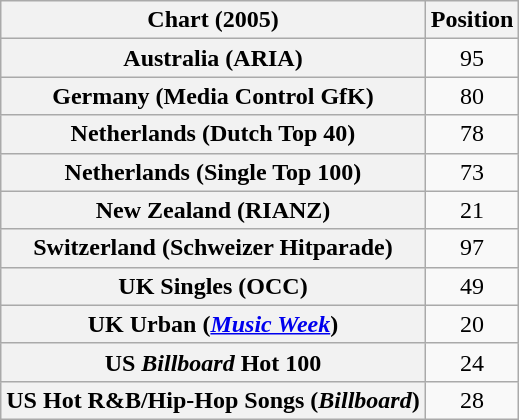<table class="wikitable sortable plainrowheaders" style="text-align:center">
<tr>
<th scope="col">Chart (2005)</th>
<th scope="col">Position</th>
</tr>
<tr>
<th scope="row">Australia (ARIA)</th>
<td>95</td>
</tr>
<tr>
<th scope="row">Germany (Media Control GfK)</th>
<td>80</td>
</tr>
<tr>
<th scope="row">Netherlands (Dutch Top 40)</th>
<td>78</td>
</tr>
<tr>
<th scope="row">Netherlands (Single Top 100)</th>
<td>73</td>
</tr>
<tr>
<th scope="row">New Zealand (RIANZ)</th>
<td>21</td>
</tr>
<tr>
<th scope="row">Switzerland (Schweizer Hitparade)</th>
<td>97</td>
</tr>
<tr>
<th scope="row">UK Singles (OCC)</th>
<td>49</td>
</tr>
<tr>
<th scope="row">UK Urban (<em><a href='#'>Music Week</a></em>)</th>
<td>20</td>
</tr>
<tr>
<th scope="row">US <em>Billboard</em> Hot 100</th>
<td>24</td>
</tr>
<tr>
<th scope="row">US Hot R&B/Hip-Hop Songs (<em>Billboard</em>)</th>
<td>28</td>
</tr>
</table>
